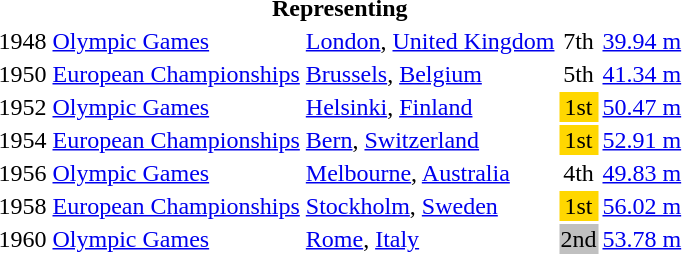<table>
<tr>
<th colspan="6">Representing </th>
</tr>
<tr>
<td>1948</td>
<td><a href='#'>Olympic Games</a></td>
<td><a href='#'>London</a>, <a href='#'>United Kingdom</a></td>
<td align="center">7th</td>
<td><a href='#'>39.94 m</a></td>
</tr>
<tr>
<td>1950</td>
<td><a href='#'>European Championships</a></td>
<td><a href='#'>Brussels</a>, <a href='#'>Belgium</a></td>
<td align="center">5th</td>
<td><a href='#'>41.34 m</a></td>
</tr>
<tr>
<td>1952</td>
<td><a href='#'>Olympic Games</a></td>
<td><a href='#'>Helsinki</a>, <a href='#'>Finland</a></td>
<td bgcolor="gold" align="center">1st</td>
<td><a href='#'>50.47 m</a></td>
</tr>
<tr>
<td>1954</td>
<td><a href='#'>European Championships</a></td>
<td><a href='#'>Bern</a>, <a href='#'>Switzerland</a></td>
<td bgcolor="gold" align="center">1st</td>
<td><a href='#'>52.91 m</a></td>
</tr>
<tr>
<td>1956</td>
<td><a href='#'>Olympic Games</a></td>
<td><a href='#'>Melbourne</a>, <a href='#'>Australia</a></td>
<td align="center">4th</td>
<td><a href='#'>49.83 m</a></td>
</tr>
<tr>
<td>1958</td>
<td><a href='#'>European Championships</a></td>
<td><a href='#'>Stockholm</a>, <a href='#'>Sweden</a></td>
<td bgcolor="gold" align="center">1st</td>
<td><a href='#'>56.02 m</a></td>
</tr>
<tr>
<td>1960</td>
<td><a href='#'>Olympic Games</a></td>
<td><a href='#'>Rome</a>, <a href='#'>Italy</a></td>
<td bgcolor="silver" align="center">2nd</td>
<td><a href='#'>53.78 m</a></td>
</tr>
<tr>
</tr>
</table>
